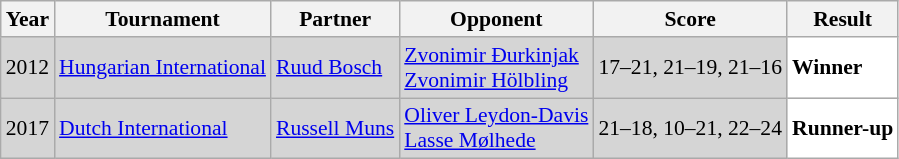<table class="sortable wikitable" style="font-size: 90%;">
<tr>
<th>Year</th>
<th>Tournament</th>
<th>Partner</th>
<th>Opponent</th>
<th>Score</th>
<th>Result</th>
</tr>
<tr style="background:#D5D5D5">
<td align="center">2012</td>
<td align="left"><a href='#'>Hungarian International</a></td>
<td align="left"> <a href='#'>Ruud Bosch</a></td>
<td align="left"> <a href='#'>Zvonimir Đurkinjak</a><br> <a href='#'>Zvonimir Hölbling</a></td>
<td align="left">17–21, 21–19, 21–16</td>
<td style="text-align:left; background:white"> <strong>Winner</strong></td>
</tr>
<tr style="background:#D5D5D5">
<td align="center">2017</td>
<td align="left"><a href='#'>Dutch International</a></td>
<td align="left"> <a href='#'>Russell Muns</a></td>
<td align="left"> <a href='#'>Oliver Leydon-Davis</a><br> <a href='#'>Lasse Mølhede</a></td>
<td align="left">21–18, 10–21, 22–24</td>
<td style="text-align:left; background:white"> <strong>Runner-up</strong></td>
</tr>
</table>
